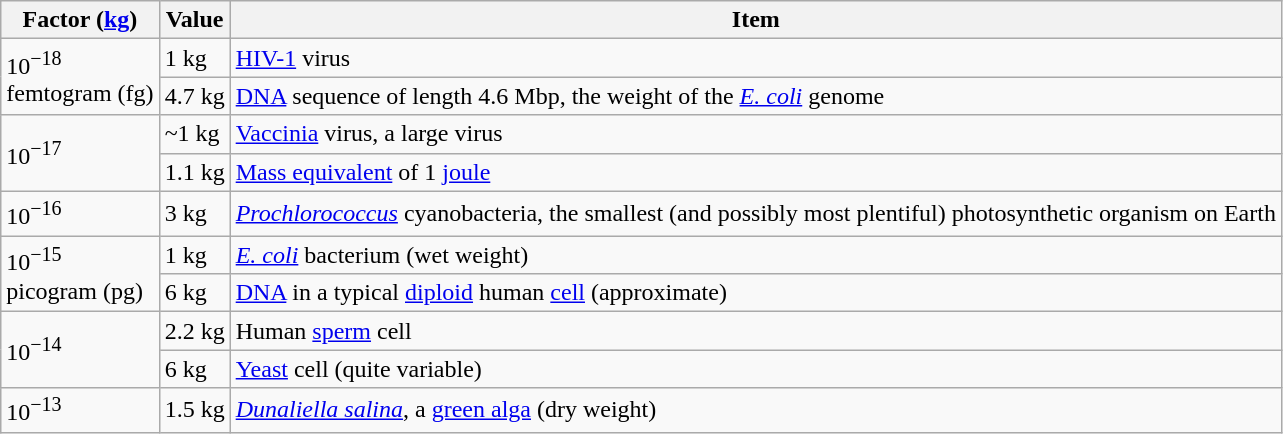<table class="wikitable sortable">
<tr>
<th>Factor (<a href='#'>kg</a>)</th>
<th>Value</th>
<th>Item</th>
</tr>
<tr>
<td rowspan=2>10<sup>−18</sup><br>femtogram (fg)</td>
<td>1 kg</td>
<td><a href='#'>HIV-1</a> virus</td>
</tr>
<tr>
<td>4.7 kg</td>
<td><a href='#'>DNA</a> sequence of length 4.6 Mbp, the weight of the <em><a href='#'>E. coli</a></em> genome</td>
</tr>
<tr>
<td rowspan=2>10<sup>−17</sup></td>
<td>~1 kg</td>
<td><a href='#'>Vaccinia</a> virus, a large virus</td>
</tr>
<tr>
<td>1.1 kg</td>
<td><a href='#'>Mass equivalent</a> of 1 <a href='#'>joule</a></td>
</tr>
<tr>
<td>10<sup>−16</sup></td>
<td>3 kg</td>
<td><em><a href='#'>Prochlorococcus</a></em> cyanobacteria, the smallest (and possibly most plentiful) photosynthetic organism on Earth</td>
</tr>
<tr>
<td rowspan=2>10<sup>−15</sup><br>picogram (pg)</td>
<td>1 kg</td>
<td><em><a href='#'>E. coli</a></em> bacterium (wet weight)</td>
</tr>
<tr>
<td>6 kg</td>
<td><a href='#'>DNA</a> in a typical <a href='#'>diploid</a> human <a href='#'>cell</a> (approximate)</td>
</tr>
<tr>
<td rowspan=2>10<sup>−14</sup></td>
<td>2.2 kg</td>
<td>Human <a href='#'>sperm</a> cell</td>
</tr>
<tr>
<td>6 kg</td>
<td><a href='#'>Yeast</a> cell (quite variable)</td>
</tr>
<tr>
<td>10<sup>−13</sup></td>
<td>1.5 kg</td>
<td><em><a href='#'>Dunaliella salina</a></em>, a <a href='#'>green alga</a> (dry weight)</td>
</tr>
</table>
